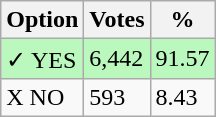<table class="wikitable">
<tr>
<th>Option</th>
<th>Votes</th>
<th>%</th>
</tr>
<tr>
<td style=background:#bbf8be>✓ YES</td>
<td style=background:#bbf8be>6,442</td>
<td style=background:#bbf8be>91.57</td>
</tr>
<tr>
<td>X NO</td>
<td>593</td>
<td>8.43</td>
</tr>
</table>
